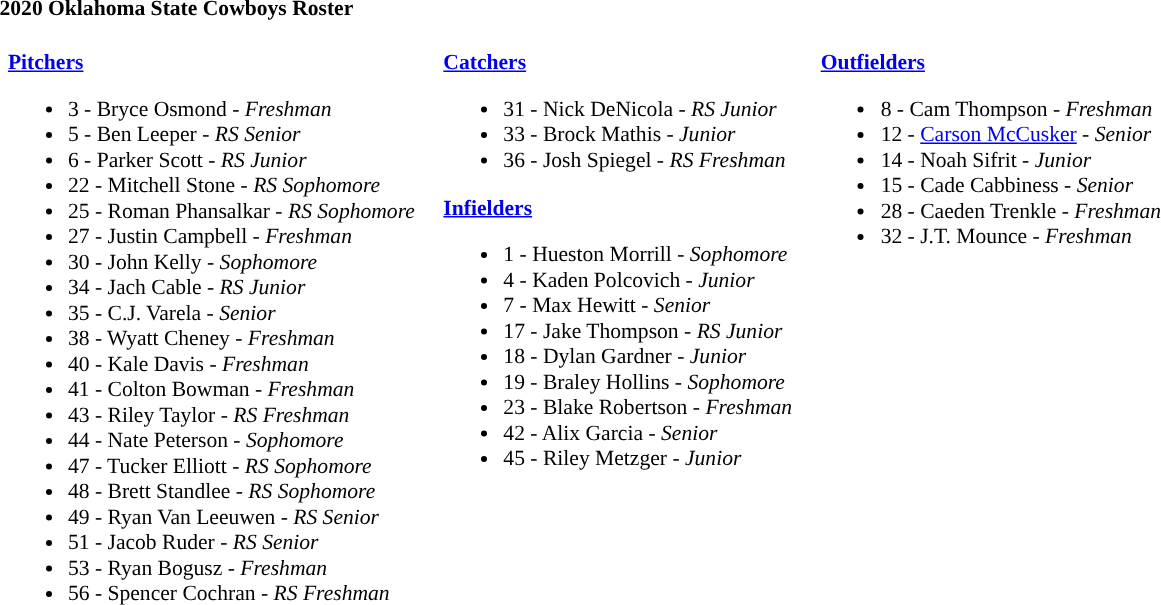<table class="toccolours" style="border-collapse:collapse; font-size:90%;">
<tr>
<td colspan="7"><strong>2020 Oklahoma State Cowboys Roster</strong></td>
</tr>
<tr>
<td width="03"> </td>
<td valign="top"><br><strong><a href='#'>Pitchers</a></strong><ul><li>3 - Bryce Osmond - <em>Freshman</em></li><li>5 - Ben Leeper - <em>RS Senior</em></li><li>6 - Parker Scott - <em>RS Junior</em></li><li>22 - Mitchell Stone - <em>RS Sophomore</em></li><li>25 - Roman Phansalkar - <em>RS Sophomore</em></li><li>27 - Justin Campbell - <em>Freshman</em></li><li>30 - John Kelly - <em>Sophomore</em></li><li>34 - Jach Cable - <em>RS Junior</em></li><li>35 - C.J. Varela - <em>Senior</em></li><li>38 - Wyatt Cheney - <em>Freshman</em></li><li>40 - Kale Davis - <em>Freshman</em></li><li>41 - Colton Bowman - <em>Freshman</em></li><li>43 - Riley Taylor - <em>RS Freshman</em></li><li>44 - Nate Peterson - <em>Sophomore</em></li><li>47 - Tucker Elliott - <em>RS Sophomore</em></li><li>48 - Brett Standlee - <em>RS Sophomore</em></li><li>49 - Ryan Van Leeuwen - <em>RS Senior</em></li><li>51 - Jacob Ruder - <em>RS Senior</em></li><li>53 - Ryan Bogusz - <em>Freshman</em></li><li>56 - Spencer Cochran - <em>RS Freshman</em></li></ul></td>
<td width="15"> </td>
<td valign="top"><br><strong><a href='#'>Catchers</a></strong><ul><li>31 - Nick DeNicola - <em>RS Junior</em></li><li>33 - Brock Mathis - <em>Junior</em></li><li>36 - Josh Spiegel - <em>RS Freshman</em></li></ul><strong><a href='#'>Infielders</a></strong><ul><li>1 - Hueston Morrill - <em>Sophomore</em></li><li>4 - Kaden Polcovich - <em>Junior</em></li><li>7 - Max Hewitt - <em>Senior</em></li><li>17 - Jake Thompson - <em>RS Junior</em></li><li>18 - Dylan Gardner - <em>Junior</em></li><li>19 - Braley Hollins - <em>Sophomore</em></li><li>23 - Blake Robertson - <em>Freshman</em></li><li>42 - Alix Garcia - <em>Senior</em></li><li>45 - Riley Metzger - <em>Junior</em></li></ul></td>
<td width="15"> </td>
<td valign="top"><br><strong><a href='#'>Outfielders</a></strong><ul><li>8 - Cam Thompson - <em>Freshman</em></li><li>12 - <a href='#'>Carson McCusker</a> - <em>Senior</em></li><li>14 - Noah Sifrit - <em>Junior</em></li><li>15 - Cade Cabbiness - <em>Senior</em></li><li>28 - Caeden Trenkle - <em>Freshman</em></li><li>32 - J.T. Mounce - <em>Freshman</em></li></ul></td>
<td width="25"> </td>
</tr>
</table>
